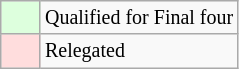<table class="wikitable" style="font-size:smaller">
<tr>
<td style="background:#dfd; width:20px;"></td>
<td>Qualified for Final four</td>
</tr>
<tr>
<td style="background:#fdd; width:20px;"></td>
<td>Relegated</td>
</tr>
</table>
